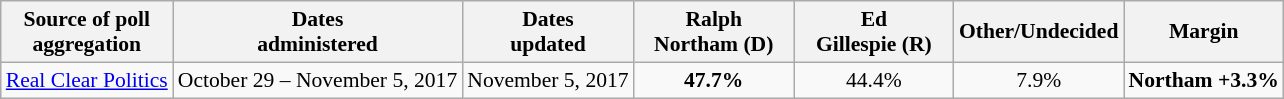<table class="wikitable sortable" style="text-align:center;font-size:90%;line-height:17px">
<tr>
<th>Source of poll<br>aggregation</th>
<th>Dates<br>administered</th>
<th>Dates<br>updated</th>
<th style="width:100px;">Ralph<br>Northam (D)</th>
<th style="width:100px;">Ed<br>Gillespie (R)</th>
<th style="width:100px;">Other/Undecided<br></th>
<th>Margin</th>
</tr>
<tr>
<td><a href='#'>Real Clear Politics</a></td>
<td>October 29 – November 5, 2017</td>
<td>November 5, 2017</td>
<td><strong>47.7%</strong></td>
<td>44.4%</td>
<td>7.9%</td>
<td><strong>Northam +3.3%</strong></td>
</tr>
</table>
